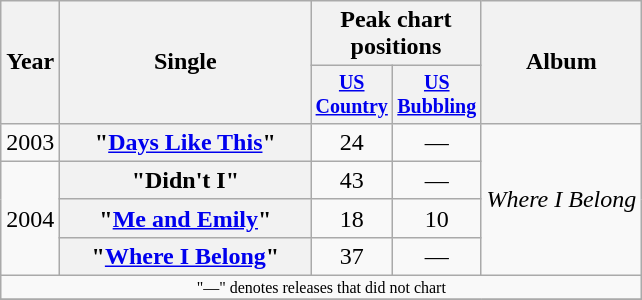<table class="wikitable plainrowheaders" style="text-align:center;">
<tr>
<th rowspan="2">Year</th>
<th rowspan="2" style="width:10em;">Single</th>
<th colspan="2">Peak chart<br>positions</th>
<th rowspan="2">Album</th>
</tr>
<tr style="font-size:smaller;">
<th width="45"><a href='#'>US Country</a><br></th>
<th width="45"><a href='#'>US Bubbling</a><br></th>
</tr>
<tr>
<td>2003</td>
<th scope="row">"<a href='#'>Days Like This</a>"</th>
<td>24</td>
<td>—</td>
<td align="left" rowspan="4"><em>Where I Belong</em></td>
</tr>
<tr>
<td rowspan="3">2004</td>
<th scope="row">"Didn't I"</th>
<td>43</td>
<td>—</td>
</tr>
<tr>
<th scope="row">"<a href='#'>Me and Emily</a>"</th>
<td>18</td>
<td>10</td>
</tr>
<tr>
<th scope="row">"<a href='#'>Where I Belong</a>"</th>
<td>37</td>
<td>—</td>
</tr>
<tr>
<td colspan="5" style="font-size:8pt">"—" denotes releases that did not chart</td>
</tr>
<tr>
</tr>
</table>
